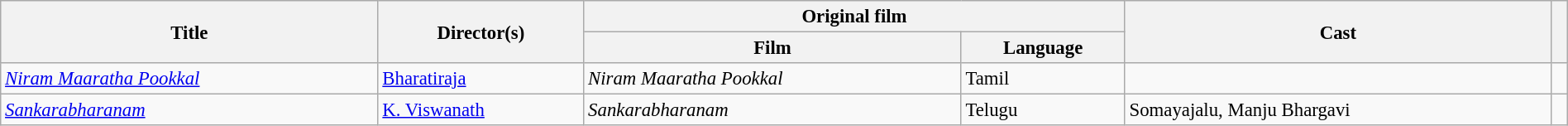<table class="wikitable sortable"  style="width:100%; font-size:95%;">
<tr>
<th scope="col" rowspan="2">Title</th>
<th scope="col" rowspan="2">Director(s)</th>
<th scope="col" colspan="2">Original film</th>
<th scope="col" rowspan="2">Cast</th>
<th scope="col" rowspan="2" class="unsortable"></th>
</tr>
<tr>
<th scope="col">Film</th>
<th scope="col">Language</th>
</tr>
<tr>
<td><em><a href='#'>Niram Maaratha Pookkal</a></em></td>
<td><a href='#'>Bharatiraja</a></td>
<td><em>Niram Maaratha Pookkal</em></td>
<td>Tamil</td>
<td></td>
<td></td>
</tr>
<tr>
<td><em><a href='#'>Sankarabharanam</a></em></td>
<td><a href='#'>K. Viswanath</a></td>
<td><em>Sankarabharanam</em></td>
<td>Telugu</td>
<td>Somayajalu, Manju Bhargavi</td>
<td></td>
</tr>
</table>
